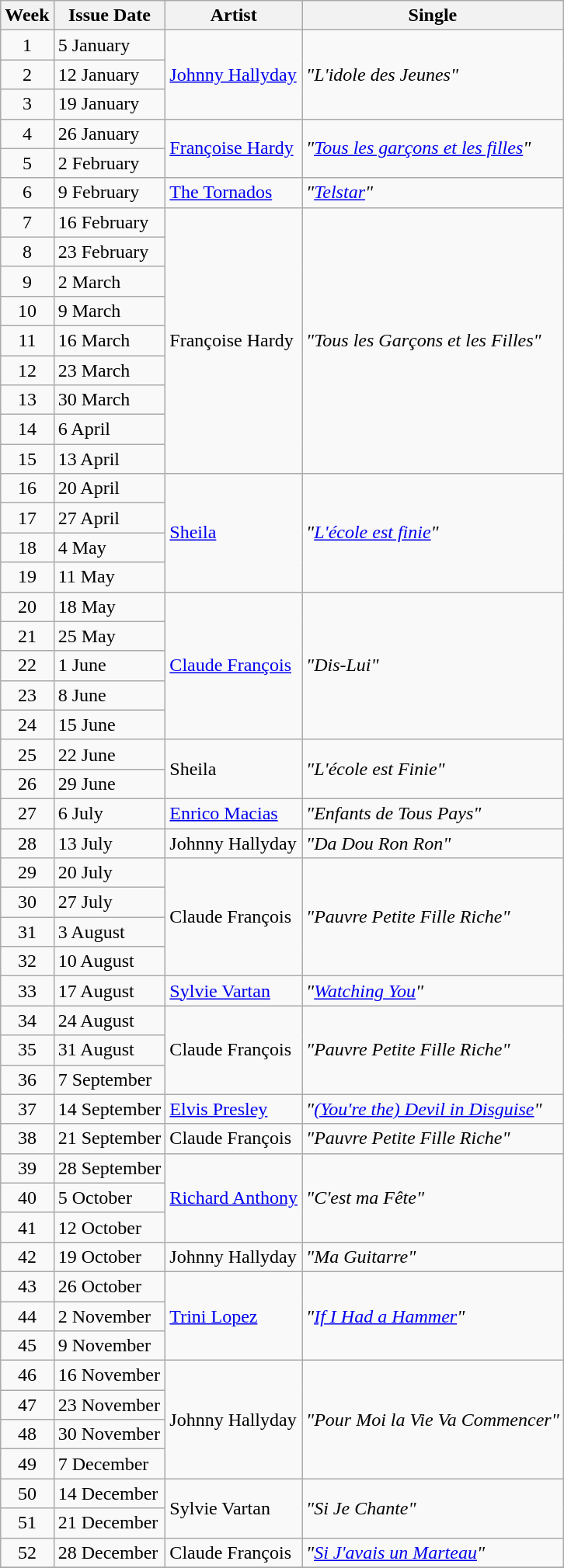<table class="wikitable">
<tr>
<th>Week</th>
<th>Issue Date</th>
<th>Artist</th>
<th>Single</th>
</tr>
<tr>
<td style="text-align: center;">1</td>
<td>5 January</td>
<td rowspan="3"><a href='#'>Johnny Hallyday</a></td>
<td rowspan="3"><em>"L'idole des Jeunes"</em></td>
</tr>
<tr>
<td style="text-align: center;">2</td>
<td>12 January</td>
</tr>
<tr>
<td style="text-align: center;">3</td>
<td>19 January</td>
</tr>
<tr>
<td style="text-align: center;">4</td>
<td>26 January</td>
<td rowspan="2"><a href='#'>Françoise Hardy</a></td>
<td rowspan="2"><em>"<a href='#'>Tous les garçons et les filles</a>"</em></td>
</tr>
<tr>
<td style="text-align: center;">5</td>
<td>2 February</td>
</tr>
<tr>
<td style="text-align: center;">6</td>
<td>9 February</td>
<td><a href='#'>The Tornados</a></td>
<td><em>"<a href='#'>Telstar</a>"</em></td>
</tr>
<tr>
<td style="text-align: center;">7</td>
<td>16 February</td>
<td rowspan="9">Françoise Hardy</td>
<td rowspan="9"><em>"Tous les Garçons et les Filles"</em></td>
</tr>
<tr>
<td style="text-align: center;">8</td>
<td>23 February</td>
</tr>
<tr>
<td style="text-align: center;">9</td>
<td>2 March</td>
</tr>
<tr>
<td style="text-align: center;">10</td>
<td>9 March</td>
</tr>
<tr>
<td style="text-align: center;">11</td>
<td>16 March</td>
</tr>
<tr>
<td style="text-align: center;">12</td>
<td>23 March</td>
</tr>
<tr>
<td style="text-align: center;">13</td>
<td>30 March</td>
</tr>
<tr>
<td style="text-align: center;">14</td>
<td>6 April</td>
</tr>
<tr>
<td style="text-align: center;">15</td>
<td>13 April</td>
</tr>
<tr>
<td style="text-align: center;">16</td>
<td>20 April</td>
<td rowspan="4"><a href='#'>Sheila</a></td>
<td rowspan="4"><em>"<a href='#'>L'école est finie</a>"</em></td>
</tr>
<tr>
<td style="text-align: center;">17</td>
<td>27 April</td>
</tr>
<tr>
<td style="text-align: center;">18</td>
<td>4 May</td>
</tr>
<tr>
<td style="text-align: center;">19</td>
<td>11 May</td>
</tr>
<tr>
<td style="text-align: center;">20</td>
<td>18 May</td>
<td rowspan="5"><a href='#'>Claude François</a></td>
<td rowspan="5"><em>"Dis-Lui"</em></td>
</tr>
<tr>
<td style="text-align: center;">21</td>
<td>25 May</td>
</tr>
<tr>
<td style="text-align: center;">22</td>
<td>1 June</td>
</tr>
<tr>
<td style="text-align: center;">23</td>
<td>8 June</td>
</tr>
<tr>
<td style="text-align: center;">24</td>
<td>15 June</td>
</tr>
<tr>
<td style="text-align: center;">25</td>
<td>22 June</td>
<td rowspan="2">Sheila</td>
<td rowspan="2"><em>"L'école est Finie"</em></td>
</tr>
<tr>
<td style="text-align: center;">26</td>
<td>29 June</td>
</tr>
<tr>
<td style="text-align: center;">27</td>
<td>6 July</td>
<td><a href='#'>Enrico Macias</a></td>
<td><em>"Enfants de Tous Pays"</em></td>
</tr>
<tr>
<td style="text-align: center;">28</td>
<td>13 July</td>
<td>Johnny Hallyday</td>
<td><em>"Da Dou Ron Ron"</em></td>
</tr>
<tr>
<td style="text-align: center;">29</td>
<td>20 July</td>
<td rowspan="4">Claude François</td>
<td rowspan="4"><em>"Pauvre Petite Fille Riche"</em></td>
</tr>
<tr>
<td style="text-align: center;">30</td>
<td>27 July</td>
</tr>
<tr>
<td style="text-align: center;">31</td>
<td>3 August</td>
</tr>
<tr>
<td style="text-align: center;">32</td>
<td>10 August</td>
</tr>
<tr>
<td style="text-align: center;">33</td>
<td>17 August</td>
<td><a href='#'>Sylvie Vartan</a></td>
<td><em>"<a href='#'>Watching You</a>"</em></td>
</tr>
<tr>
<td style="text-align: center;">34</td>
<td>24 August</td>
<td rowspan="3">Claude François</td>
<td rowspan="3"><em>"Pauvre Petite Fille Riche"</em></td>
</tr>
<tr>
<td style="text-align: center;">35</td>
<td>31 August</td>
</tr>
<tr>
<td style="text-align: center;">36</td>
<td>7 September</td>
</tr>
<tr>
<td style="text-align: center;">37</td>
<td>14 September</td>
<td><a href='#'>Elvis Presley</a></td>
<td><em>"<a href='#'>(You're the) Devil in Disguise</a>"</em></td>
</tr>
<tr>
<td style="text-align: center;">38</td>
<td>21 September</td>
<td>Claude François</td>
<td><em>"Pauvre Petite Fille Riche"</em></td>
</tr>
<tr>
<td style="text-align: center;">39</td>
<td>28 September</td>
<td rowspan="3"><a href='#'>Richard Anthony</a></td>
<td rowspan="3"><em>"C'est ma Fête"</em></td>
</tr>
<tr>
<td style="text-align: center;">40</td>
<td>5 October</td>
</tr>
<tr>
<td style="text-align: center;">41</td>
<td>12 October</td>
</tr>
<tr>
<td style="text-align: center;">42</td>
<td>19 October</td>
<td>Johnny Hallyday</td>
<td><em>"Ma Guitarre"</em></td>
</tr>
<tr>
<td style="text-align: center;">43</td>
<td>26 October</td>
<td rowspan="3"><a href='#'>Trini Lopez</a></td>
<td rowspan="3"><em>"<a href='#'>If I Had a Hammer</a>"</em></td>
</tr>
<tr>
<td style="text-align: center;">44</td>
<td>2 November</td>
</tr>
<tr>
<td style="text-align: center;">45</td>
<td>9 November</td>
</tr>
<tr>
<td style="text-align: center;">46</td>
<td>16 November</td>
<td rowspan="4">Johnny Hallyday</td>
<td rowspan="4"><em>"Pour Moi la Vie Va Commencer"</em></td>
</tr>
<tr>
<td style="text-align: center;">47</td>
<td>23 November</td>
</tr>
<tr>
<td style="text-align: center;">48</td>
<td>30 November</td>
</tr>
<tr>
<td style="text-align: center;">49</td>
<td>7 December</td>
</tr>
<tr>
<td style="text-align: center;">50</td>
<td>14 December</td>
<td rowspan="2">Sylvie Vartan</td>
<td rowspan="2"><em>"Si Je Chante"</em></td>
</tr>
<tr>
<td style="text-align: center;">51</td>
<td>21 December</td>
</tr>
<tr>
<td style="text-align: center;">52</td>
<td>28 December</td>
<td>Claude François</td>
<td><em>"<a href='#'>Si J'avais un Marteau</a>"</em></td>
</tr>
<tr>
</tr>
</table>
